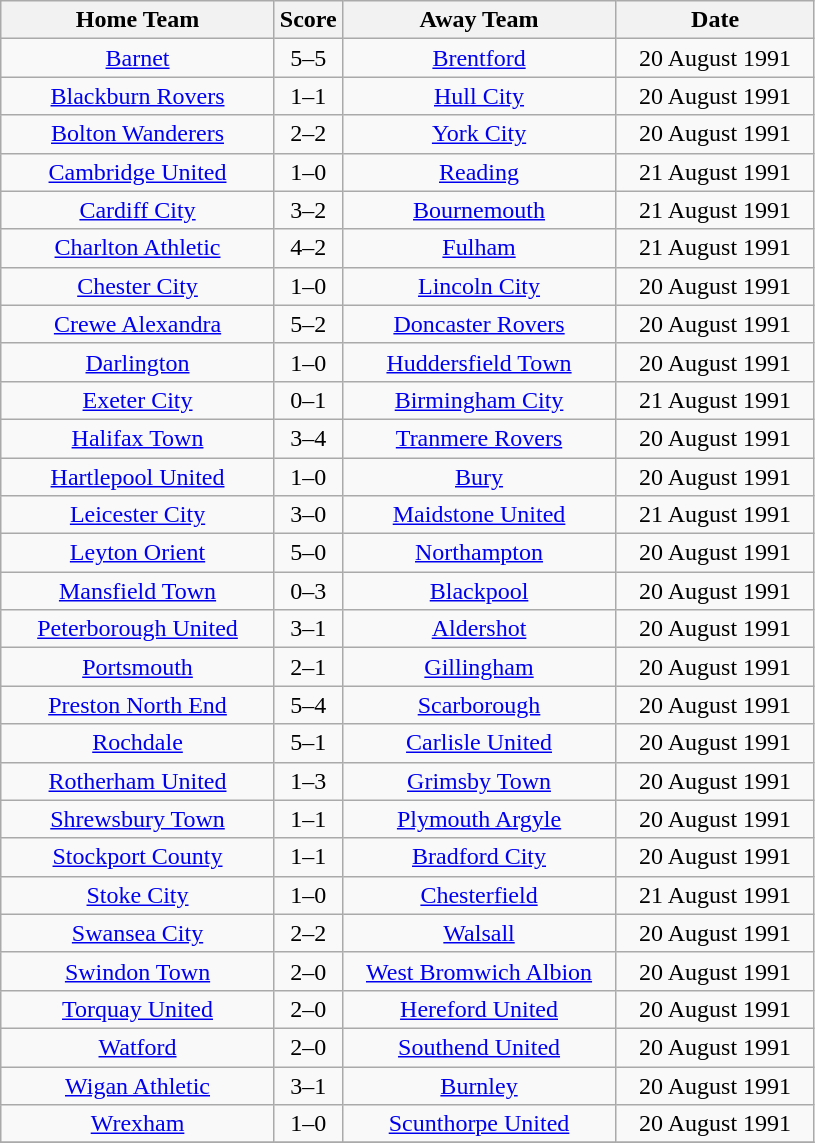<table class="wikitable" style="text-align:center;">
<tr>
<th width=175>Home Team</th>
<th width=20>Score</th>
<th width=175>Away Team</th>
<th width= 125>Date</th>
</tr>
<tr>
<td><a href='#'>Barnet</a></td>
<td>5–5</td>
<td><a href='#'>Brentford</a></td>
<td>20 August 1991</td>
</tr>
<tr>
<td><a href='#'>Blackburn Rovers</a></td>
<td>1–1</td>
<td><a href='#'>Hull City</a></td>
<td>20 August 1991</td>
</tr>
<tr>
<td><a href='#'>Bolton Wanderers</a></td>
<td>2–2</td>
<td><a href='#'>York City</a></td>
<td>20 August 1991</td>
</tr>
<tr>
<td><a href='#'>Cambridge United</a></td>
<td>1–0</td>
<td><a href='#'>Reading</a></td>
<td>21 August 1991</td>
</tr>
<tr>
<td><a href='#'>Cardiff City</a></td>
<td>3–2</td>
<td><a href='#'>Bournemouth</a></td>
<td>21 August 1991</td>
</tr>
<tr>
<td><a href='#'>Charlton Athletic</a></td>
<td>4–2</td>
<td><a href='#'>Fulham</a></td>
<td>21 August 1991</td>
</tr>
<tr>
<td><a href='#'>Chester City</a></td>
<td>1–0</td>
<td><a href='#'>Lincoln City</a></td>
<td>20 August 1991</td>
</tr>
<tr>
<td><a href='#'>Crewe Alexandra</a></td>
<td>5–2</td>
<td><a href='#'>Doncaster Rovers</a></td>
<td>20 August 1991</td>
</tr>
<tr>
<td><a href='#'>Darlington</a></td>
<td>1–0</td>
<td><a href='#'>Huddersfield Town</a></td>
<td>20 August 1991</td>
</tr>
<tr>
<td><a href='#'>Exeter City</a></td>
<td>0–1</td>
<td><a href='#'>Birmingham City</a></td>
<td>21 August 1991</td>
</tr>
<tr>
<td><a href='#'>Halifax Town</a></td>
<td>3–4</td>
<td><a href='#'>Tranmere Rovers</a></td>
<td>20 August 1991</td>
</tr>
<tr>
<td><a href='#'>Hartlepool United</a></td>
<td>1–0</td>
<td><a href='#'>Bury</a></td>
<td>20 August 1991</td>
</tr>
<tr>
<td><a href='#'>Leicester City</a></td>
<td>3–0</td>
<td><a href='#'>Maidstone United</a></td>
<td>21 August 1991</td>
</tr>
<tr>
<td><a href='#'>Leyton Orient</a></td>
<td>5–0</td>
<td><a href='#'>Northampton</a></td>
<td>20 August 1991</td>
</tr>
<tr>
<td><a href='#'>Mansfield Town</a></td>
<td>0–3</td>
<td><a href='#'>Blackpool</a></td>
<td>20 August 1991</td>
</tr>
<tr>
<td><a href='#'>Peterborough United</a></td>
<td>3–1</td>
<td><a href='#'>Aldershot</a></td>
<td>20 August 1991</td>
</tr>
<tr>
<td><a href='#'>Portsmouth</a></td>
<td>2–1</td>
<td><a href='#'>Gillingham</a></td>
<td>20 August 1991</td>
</tr>
<tr>
<td><a href='#'>Preston North End</a></td>
<td>5–4</td>
<td><a href='#'>Scarborough</a></td>
<td>20 August 1991</td>
</tr>
<tr>
<td><a href='#'>Rochdale</a></td>
<td>5–1</td>
<td><a href='#'>Carlisle United</a></td>
<td>20 August 1991</td>
</tr>
<tr>
<td><a href='#'>Rotherham United</a></td>
<td>1–3</td>
<td><a href='#'>Grimsby Town</a></td>
<td>20 August 1991</td>
</tr>
<tr>
<td><a href='#'>Shrewsbury Town</a></td>
<td>1–1</td>
<td><a href='#'>Plymouth Argyle</a></td>
<td>20 August 1991</td>
</tr>
<tr>
<td><a href='#'>Stockport County</a></td>
<td>1–1</td>
<td><a href='#'>Bradford City</a></td>
<td>20 August 1991</td>
</tr>
<tr>
<td><a href='#'>Stoke City</a></td>
<td>1–0</td>
<td><a href='#'>Chesterfield</a></td>
<td>21 August 1991</td>
</tr>
<tr>
<td><a href='#'>Swansea City</a></td>
<td>2–2</td>
<td><a href='#'>Walsall</a></td>
<td>20 August 1991</td>
</tr>
<tr>
<td><a href='#'>Swindon Town</a></td>
<td>2–0</td>
<td><a href='#'>West Bromwich Albion</a></td>
<td>20 August 1991</td>
</tr>
<tr>
<td><a href='#'>Torquay United</a></td>
<td>2–0</td>
<td><a href='#'>Hereford United</a></td>
<td>20 August 1991</td>
</tr>
<tr>
<td><a href='#'>Watford</a></td>
<td>2–0</td>
<td><a href='#'>Southend United</a></td>
<td>20 August 1991</td>
</tr>
<tr>
<td><a href='#'>Wigan Athletic</a></td>
<td>3–1</td>
<td><a href='#'>Burnley</a></td>
<td>20 August 1991</td>
</tr>
<tr>
<td><a href='#'>Wrexham</a></td>
<td>1–0</td>
<td><a href='#'>Scunthorpe United</a></td>
<td>20 August 1991</td>
</tr>
<tr>
</tr>
</table>
